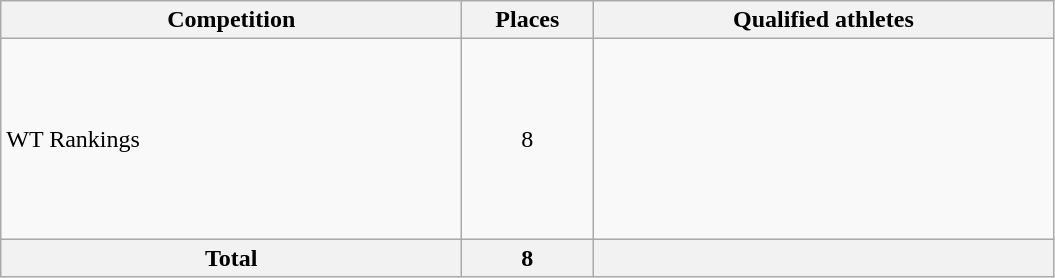<table class="wikitable">
<tr>
<th width=300>Competition</th>
<th width=80>Places</th>
<th width=300>Qualified athletes</th>
</tr>
<tr>
<td>WT Rankings<br></td>
<td align="center">8</td>
<td><br><br><br><br><br><br><br></td>
</tr>
<tr>
<th>Total</th>
<th>8</th>
<th></th>
</tr>
</table>
